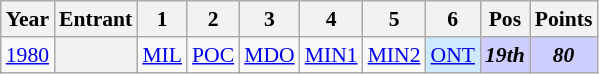<table class="wikitable" style="text-align:center; font-size:90%">
<tr>
<th>Year</th>
<th>Entrant</th>
<th>1</th>
<th>2</th>
<th>3</th>
<th>4</th>
<th>5</th>
<th>6</th>
<th>Pos</th>
<th>Points</th>
</tr>
<tr>
<td><a href='#'>1980</a></td>
<th></th>
<td><a href='#'>MIL</a></td>
<td><a href='#'>POC</a></td>
<td><a href='#'>MDO</a></td>
<td><a href='#'>MIN1</a></td>
<td><a href='#'>MIN2</a></td>
<td style="background:#CFEAFF;"><a href='#'>ONT</a><br></td>
<td style="background:#CFCFFF;"><strong><em>19th</em></strong></td>
<td style="background:#CFCFFF;"><strong><em>80</em></strong></td>
</tr>
</table>
